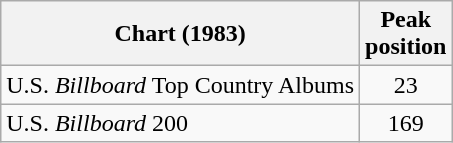<table class="wikitable">
<tr>
<th>Chart (1983)</th>
<th>Peak<br>position</th>
</tr>
<tr>
<td>U.S. <em>Billboard</em> Top Country Albums</td>
<td align="center">23</td>
</tr>
<tr>
<td>U.S. <em>Billboard</em> 200</td>
<td align="center">169</td>
</tr>
</table>
